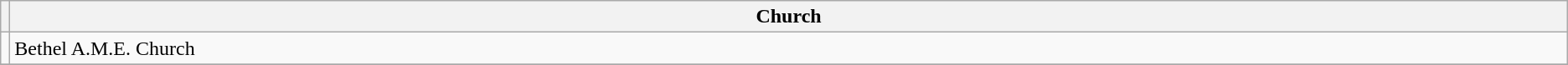<table class="wikitable">
<tr>
<th width="0%"></th>
<th width="100%">Church</th>
</tr>
<tr>
<td></td>
<td>Bethel A.M.E. Church</td>
</tr>
<tr>
</tr>
</table>
